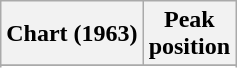<table class="wikitable sortable">
<tr>
<th align="left">Chart (1963)</th>
<th align="center">Peak<br>position</th>
</tr>
<tr>
</tr>
<tr>
</tr>
</table>
